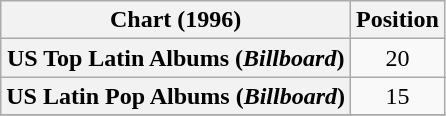<table class="wikitable sortable plainrowheaders">
<tr>
<th style="text-align:center;">Chart (1996)</th>
<th style="text-align:center;">Position</th>
</tr>
<tr>
<th scope="row" align="left">US Top Latin Albums (<em>Billboard</em>)</th>
<td style="text-align:center;">20</td>
</tr>
<tr>
<th scope="row" align="left">US Latin Pop Albums (<em>Billboard</em>)</th>
<td style="text-align:center;">15</td>
</tr>
<tr>
</tr>
</table>
